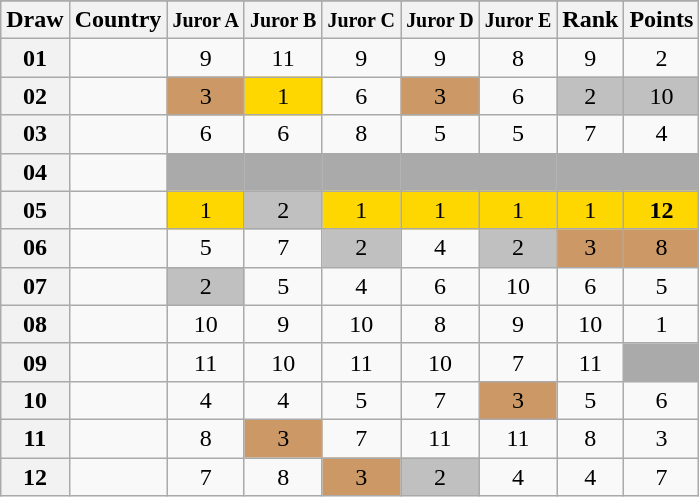<table class="sortable wikitable collapsible plainrowheaders" style="text-align:center;">
<tr>
</tr>
<tr>
<th scope="col">Draw</th>
<th scope="col">Country</th>
<th scope="col"><small>Juror A</small></th>
<th scope="col"><small>Juror B</small></th>
<th scope="col"><small>Juror C</small></th>
<th scope="col"><small>Juror D</small></th>
<th scope="col"><small>Juror E</small></th>
<th scope="col">Rank</th>
<th scope="col">Points</th>
</tr>
<tr>
<th scope="row" style="text-align:center;">01</th>
<td style="text-align:left;"></td>
<td>9</td>
<td>11</td>
<td>9</td>
<td>9</td>
<td>8</td>
<td>9</td>
<td>2</td>
</tr>
<tr>
<th scope="row" style="text-align:center;">02</th>
<td style="text-align:left;"></td>
<td style="background:#CC9966;">3</td>
<td style="background:gold;">1</td>
<td>6</td>
<td style="background:#CC9966;">3</td>
<td>6</td>
<td style="background:silver;">2</td>
<td style="background:silver;">10</td>
</tr>
<tr>
<th scope="row" style="text-align:center;">03</th>
<td style="text-align:left;"></td>
<td>6</td>
<td>6</td>
<td>8</td>
<td>5</td>
<td>5</td>
<td>7</td>
<td>4</td>
</tr>
<tr class="sortbottom">
<th scope="row" style="text-align:center;">04</th>
<td style="text-align:left;"></td>
<td style="background:#AAAAAA;"></td>
<td style="background:#AAAAAA;"></td>
<td style="background:#AAAAAA;"></td>
<td style="background:#AAAAAA;"></td>
<td style="background:#AAAAAA;"></td>
<td style="background:#AAAAAA;"></td>
<td style="background:#AAAAAA;"></td>
</tr>
<tr>
<th scope="row" style="text-align:center;">05</th>
<td style="text-align:left;"></td>
<td style="background:gold;">1</td>
<td style="background:silver;">2</td>
<td style="background:gold;">1</td>
<td style="background:gold;">1</td>
<td style="background:gold;">1</td>
<td style="background:gold;">1</td>
<td style="background:gold;"><strong>12</strong></td>
</tr>
<tr>
<th scope="row" style="text-align:center;">06</th>
<td style="text-align:left;"></td>
<td>5</td>
<td>7</td>
<td style="background:silver;">2</td>
<td>4</td>
<td style="background:silver;">2</td>
<td style="background:#CC9966;">3</td>
<td style="background:#CC9966;">8</td>
</tr>
<tr>
<th scope="row" style="text-align:center;">07</th>
<td style="text-align:left;"></td>
<td style="background:silver;">2</td>
<td>5</td>
<td>4</td>
<td>6</td>
<td>10</td>
<td>6</td>
<td>5</td>
</tr>
<tr>
<th scope="row" style="text-align:center;">08</th>
<td style="text-align:left;"></td>
<td>10</td>
<td>9</td>
<td>10</td>
<td>8</td>
<td>9</td>
<td>10</td>
<td>1</td>
</tr>
<tr>
<th scope="row" style="text-align:center;">09</th>
<td style="text-align:left;"></td>
<td>11</td>
<td>10</td>
<td>11</td>
<td>10</td>
<td>7</td>
<td>11</td>
<td style="background:#AAAAAA;"></td>
</tr>
<tr>
<th scope="row" style="text-align:center;">10</th>
<td style="text-align:left;"></td>
<td>4</td>
<td>4</td>
<td>5</td>
<td>7</td>
<td style="background:#CC9966;">3</td>
<td>5</td>
<td>6</td>
</tr>
<tr>
<th scope="row" style="text-align:center;">11</th>
<td style="text-align:left;"></td>
<td>8</td>
<td style="background:#CC9966;">3</td>
<td>7</td>
<td>11</td>
<td>11</td>
<td>8</td>
<td>3</td>
</tr>
<tr>
<th scope="row" style="text-align:center;">12</th>
<td style="text-align:left;"></td>
<td>7</td>
<td>8</td>
<td style="background:#CC9966;">3</td>
<td style="background:silver;">2</td>
<td>4</td>
<td>4</td>
<td>7</td>
</tr>
</table>
